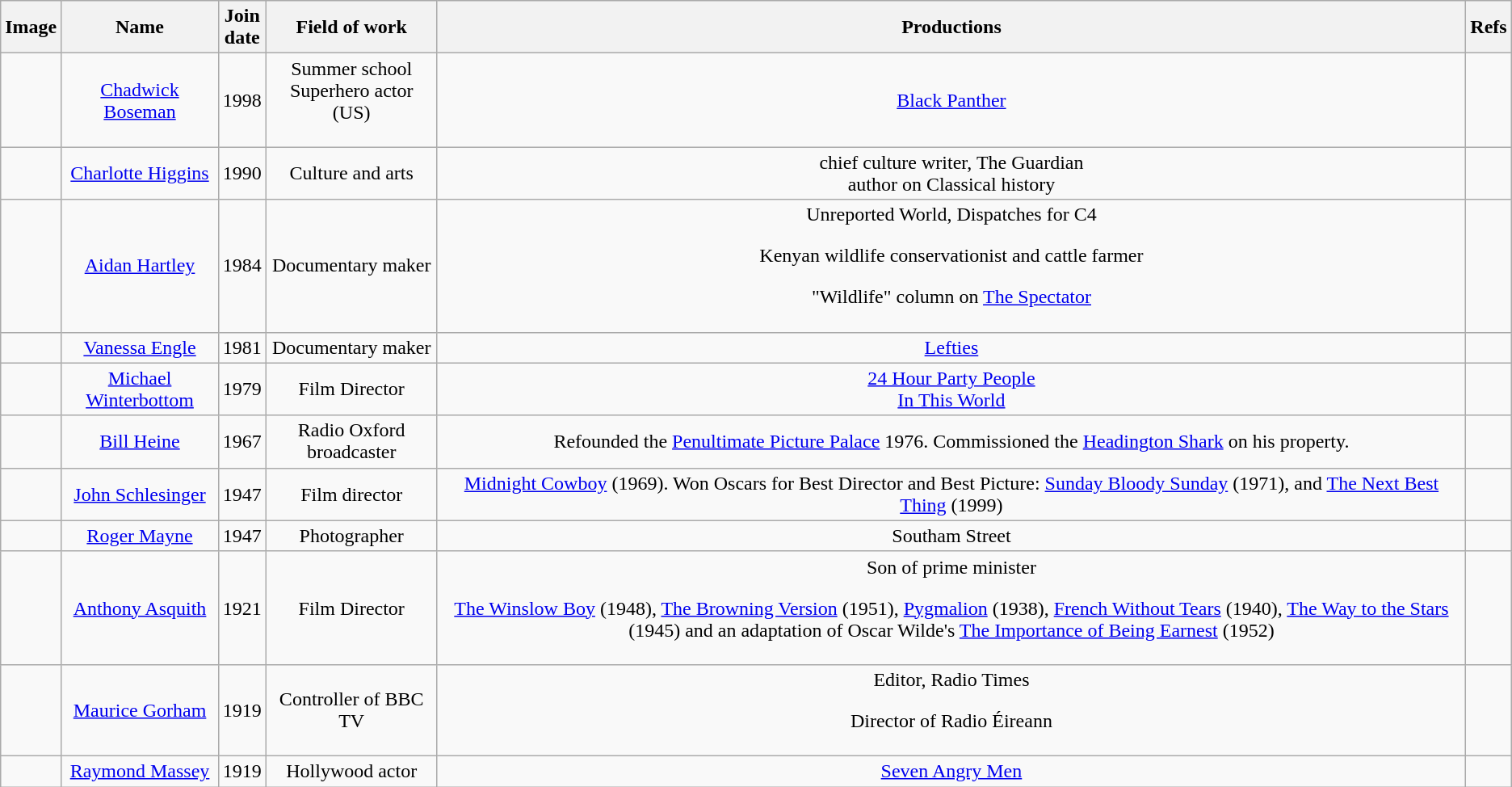<table class="wikitable sortable" style="text-align:center;">
<tr>
<th class="unsortable">Image</th>
<th>Name</th>
<th>Join<br>date</th>
<th>Field of work</th>
<th>Productions</th>
<th>Refs</th>
</tr>
<tr>
<td></td>
<td><a href='#'>Chadwick Boseman</a></td>
<td>1998</td>
<td>Summer school<br>Superhero actor (US)</p></td>
<td><a href='#'>Black Panther</a></td>
<td></td>
</tr>
<tr>
<td></td>
<td><a href='#'>Charlotte Higgins</a></td>
<td>1990</td>
<td>Culture and arts</td>
<td>chief culture writer, The Guardian<br>author on Classical history</td>
<td></td>
</tr>
<tr>
<td></td>
<td><a href='#'>Aidan Hartley</a></td>
<td>1984</td>
<td>Documentary maker</td>
<td>Unreported World, Dispatches for C4<p>Kenyan wildlife conservationist and cattle farmer</p><p>"Wildlife" column on <a href='#'>The Spectator</a></p></td>
<td></td>
</tr>
<tr>
<td></td>
<td><a href='#'>Vanessa Engle</a></td>
<td>1981</td>
<td>Documentary maker</td>
<td><a href='#'>Lefties</a></td>
<td></td>
</tr>
<tr>
<td></td>
<td><a href='#'>Michael Winterbottom</a></td>
<td>1979</td>
<td>Film Director</td>
<td><a href='#'>24 Hour Party People</a><br><a href='#'>In This World</a></td>
<td></td>
</tr>
<tr>
<td></td>
<td><a href='#'>Bill Heine</a></td>
<td>1967</td>
<td>Radio Oxford broadcaster</td>
<td>Refounded the <a href='#'>Penultimate Picture Palace</a> 1976. Commissioned the <a href='#'>Headington Shark</a> on his property.</td>
<td></td>
</tr>
<tr>
<td></td>
<td><a href='#'>John Schlesinger</a></td>
<td>1947</td>
<td>Film director</td>
<td><a href='#'>Midnight Cowboy</a> (1969). Won Oscars for Best Director and Best Picture: <a href='#'>Sunday Bloody Sunday</a> (1971), and <a href='#'>The Next Best Thing</a> (1999)</td>
<td></td>
</tr>
<tr>
<td></td>
<td><a href='#'>Roger Mayne</a></td>
<td>1947</td>
<td>Photographer</td>
<td>Southam Street</td>
<td></td>
</tr>
<tr>
<td></td>
<td><a href='#'>Anthony Asquith</a></td>
<td>1921</td>
<td>Film Director</td>
<td>Son of prime minister<p><a href='#'>The Winslow Boy</a> (1948), <a href='#'>The Browning Version</a> (1951), <a href='#'>Pygmalion</a> (1938), <a href='#'>French Without Tears</a> (1940), <a href='#'>The Way to the Stars</a> (1945) and an adaptation of Oscar Wilde's <a href='#'>The Importance of Being Earnest</a> (1952)</p></td>
<td></td>
</tr>
<tr>
<td></td>
<td><a href='#'>Maurice Gorham</a></td>
<td>1919</td>
<td>Controller of BBC TV</td>
<td>Editor, Radio Times<p>Director of Radio Éireann</p></td>
<td></td>
</tr>
<tr>
<td></td>
<td><a href='#'>Raymond Massey</a></td>
<td>1919</td>
<td>Hollywood actor</td>
<td><a href='#'>Seven Angry Men</a></td>
<td></td>
</tr>
</table>
